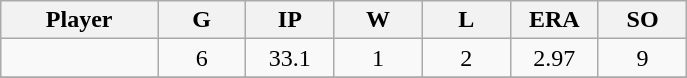<table class="wikitable sortable">
<tr>
<th bgcolor="#DDDDFF" width="16%">Player</th>
<th bgcolor="#DDDDFF" width="9%">G</th>
<th bgcolor="#DDDDFF" width="9%">IP</th>
<th bgcolor="#DDDDFF" width="9%">W</th>
<th bgcolor="#DDDDFF" width="9%">L</th>
<th bgcolor="#DDDDFF" width="9%">ERA</th>
<th bgcolor="#DDDDFF" width="9%">SO</th>
</tr>
<tr align="center">
<td></td>
<td>6</td>
<td>33.1</td>
<td>1</td>
<td>2</td>
<td>2.97</td>
<td>9</td>
</tr>
<tr align="center">
</tr>
</table>
